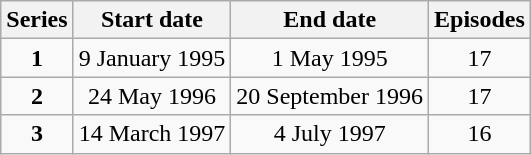<table class="wikitable" style="text-align:center;">
<tr>
<th>Series</th>
<th>Start date</th>
<th>End date</th>
<th>Episodes</th>
</tr>
<tr>
<td><strong>1</strong></td>
<td>9 January 1995</td>
<td>1 May 1995</td>
<td>17</td>
</tr>
<tr>
<td><strong>2</strong></td>
<td>24 May 1996</td>
<td>20 September 1996</td>
<td>17</td>
</tr>
<tr>
<td><strong>3</strong></td>
<td>14 March 1997</td>
<td>4 July 1997</td>
<td>16</td>
</tr>
</table>
